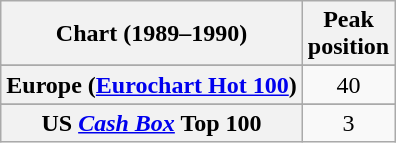<table class="wikitable sortable plainrowheaders" style="text-align:center">
<tr>
<th>Chart (1989–1990)</th>
<th>Peak<br>position</th>
</tr>
<tr>
</tr>
<tr>
</tr>
<tr>
</tr>
<tr>
<th scope="row">Europe (<a href='#'>Eurochart Hot 100</a>)</th>
<td>40</td>
</tr>
<tr>
</tr>
<tr>
</tr>
<tr>
</tr>
<tr>
</tr>
<tr>
</tr>
<tr>
</tr>
<tr>
</tr>
<tr>
<th scope="row">US <em><a href='#'>Cash Box</a></em> Top 100</th>
<td>3</td>
</tr>
</table>
